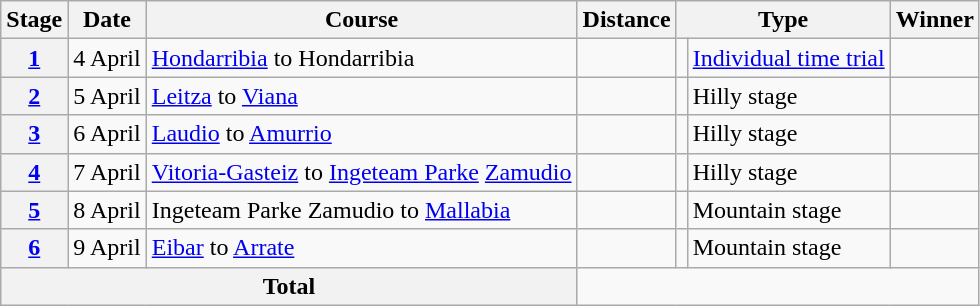<table class="wikitable">
<tr>
<th scope="col">Stage</th>
<th scope="col">Date</th>
<th scope="col">Course</th>
<th scope="col">Distance</th>
<th scope="col" colspan="2">Type</th>
<th scope="col">Winner</th>
</tr>
<tr>
<th scope="row"><a href='#'>1</a></th>
<td style="text-align:center;">4 April</td>
<td><a href='#'>Hondarribia</a> to Hondarribia</td>
<td style="text-align:center;"></td>
<td></td>
<td><a href='#'>Individual time trial</a></td>
<td></td>
</tr>
<tr>
<th scope="row"><a href='#'>2</a></th>
<td style="text-align:center;">5 April</td>
<td><a href='#'>Leitza</a> to <a href='#'>Viana</a></td>
<td style="text-align:center;"></td>
<td></td>
<td>Hilly stage</td>
<td></td>
</tr>
<tr>
<th scope="row"><a href='#'>3</a></th>
<td style="text-align:center;">6 April</td>
<td><a href='#'>Laudio</a> to <a href='#'>Amurrio</a></td>
<td style="text-align:center;"></td>
<td></td>
<td>Hilly stage</td>
<td></td>
</tr>
<tr>
<th scope="row"><a href='#'>4</a></th>
<td style="text-align:center;">7 April</td>
<td><a href='#'>Vitoria-Gasteiz</a> to <a href='#'>Ingeteam Parke</a> <a href='#'>Zamudio</a></td>
<td style="text-align:center;"></td>
<td></td>
<td>Hilly stage</td>
<td></td>
</tr>
<tr>
<th scope="row"><a href='#'>5</a></th>
<td style="text-align:center;">8 April</td>
<td>Ingeteam Parke Zamudio to <a href='#'>Mallabia</a></td>
<td style="text-align:center;"></td>
<td></td>
<td>Mountain stage</td>
<td></td>
</tr>
<tr>
<th scope="row"><a href='#'>6</a></th>
<td style="text-align:center;">9 April</td>
<td><a href='#'>Eibar</a> to <a href='#'>Arrate</a></td>
<td style="text-align:center;"></td>
<td></td>
<td>Mountain stage</td>
<td></td>
</tr>
<tr>
<th colspan="3">Total</th>
<td colspan="5" align="center"></td>
</tr>
</table>
